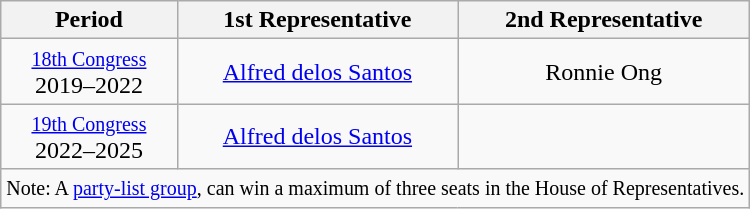<table class="wikitable" ; style="text-align:center">
<tr>
<th>Period</th>
<th>1st Representative</th>
<th>2nd Representative</th>
</tr>
<tr>
<td><small><a href='#'>18th Congress</a></small><br>2019–2022</td>
<td><a href='#'>Alfred delos Santos</a></td>
<td>Ronnie Ong</td>
</tr>
<tr>
<td><small><a href='#'>19th Congress</a></small><br>2022–2025</td>
<td><a href='#'>Alfred delos Santos</a></td>
<td></td>
</tr>
<tr>
<td colspan=3><small>Note: A <a href='#'>party-list group</a>, can win a maximum of three seats in the House of Representatives.</small></td>
</tr>
</table>
